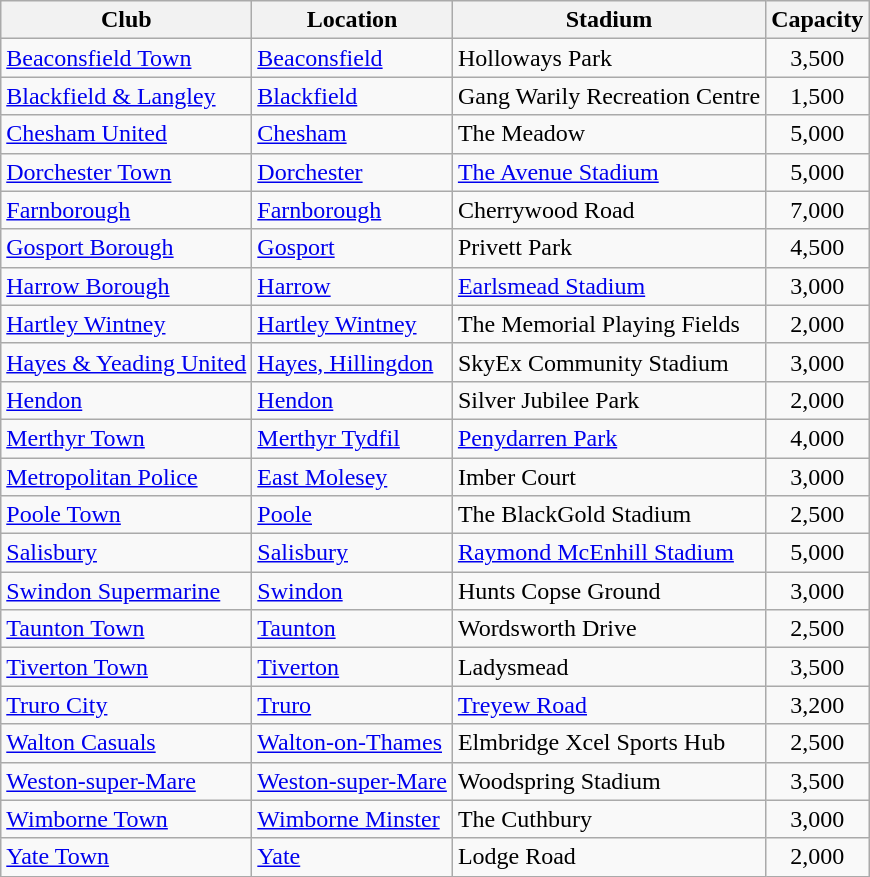<table class="wikitable sortable">
<tr>
<th>Club</th>
<th>Location</th>
<th>Stadium</th>
<th>Capacity</th>
</tr>
<tr>
<td><a href='#'>Beaconsfield Town</a></td>
<td><a href='#'>Beaconsfield</a></td>
<td>Holloways Park</td>
<td align="center">3,500</td>
</tr>
<tr>
<td><a href='#'>Blackfield & Langley</a></td>
<td><a href='#'>Blackfield</a></td>
<td>Gang Warily Recreation Centre</td>
<td align="center">1,500</td>
</tr>
<tr>
<td><a href='#'>Chesham United</a></td>
<td><a href='#'>Chesham</a></td>
<td>The Meadow</td>
<td align="center">5,000</td>
</tr>
<tr>
<td><a href='#'>Dorchester Town</a></td>
<td><a href='#'>Dorchester</a></td>
<td><a href='#'>The Avenue Stadium</a></td>
<td align="center">5,000</td>
</tr>
<tr>
<td><a href='#'>Farnborough</a></td>
<td><a href='#'>Farnborough</a></td>
<td>Cherrywood Road</td>
<td align="center">7,000</td>
</tr>
<tr>
<td><a href='#'>Gosport Borough</a></td>
<td><a href='#'>Gosport</a></td>
<td>Privett Park</td>
<td align="center">4,500</td>
</tr>
<tr>
<td><a href='#'>Harrow Borough</a></td>
<td><a href='#'>Harrow</a></td>
<td><a href='#'>Earlsmead Stadium</a></td>
<td align="center">3,000</td>
</tr>
<tr>
<td><a href='#'>Hartley Wintney</a></td>
<td><a href='#'>Hartley Wintney</a></td>
<td>The Memorial Playing Fields</td>
<td align="center">2,000</td>
</tr>
<tr>
<td><a href='#'>Hayes & Yeading United</a></td>
<td><a href='#'>Hayes, Hillingdon</a></td>
<td>SkyEx Community Stadium</td>
<td align="center">3,000</td>
</tr>
<tr>
<td><a href='#'>Hendon</a></td>
<td><a href='#'>Hendon</a></td>
<td>Silver Jubilee Park</td>
<td align="center">2,000</td>
</tr>
<tr>
<td><a href='#'>Merthyr Town</a></td>
<td><a href='#'>Merthyr Tydfil</a></td>
<td><a href='#'>Penydarren Park</a></td>
<td align="center">4,000</td>
</tr>
<tr>
<td><a href='#'>Metropolitan Police</a></td>
<td><a href='#'>East Molesey</a></td>
<td>Imber Court</td>
<td align="center">3,000</td>
</tr>
<tr>
<td><a href='#'>Poole Town</a></td>
<td><a href='#'>Poole</a></td>
<td>The BlackGold Stadium</td>
<td align="center">2,500</td>
</tr>
<tr>
<td><a href='#'>Salisbury</a></td>
<td><a href='#'>Salisbury</a></td>
<td><a href='#'>Raymond McEnhill Stadium</a></td>
<td align="center">5,000</td>
</tr>
<tr>
<td><a href='#'>Swindon Supermarine</a></td>
<td><a href='#'>Swindon</a> </td>
<td>Hunts Copse Ground</td>
<td align="center">3,000</td>
</tr>
<tr>
<td><a href='#'>Taunton Town</a></td>
<td><a href='#'>Taunton</a></td>
<td>Wordsworth Drive</td>
<td align="center">2,500</td>
</tr>
<tr>
<td><a href='#'>Tiverton Town</a></td>
<td><a href='#'>Tiverton</a></td>
<td>Ladysmead</td>
<td align="center">3,500</td>
</tr>
<tr>
<td><a href='#'>Truro City</a></td>
<td><a href='#'>Truro</a></td>
<td><a href='#'>Treyew Road</a></td>
<td align="center">3,200</td>
</tr>
<tr>
<td><a href='#'>Walton Casuals</a></td>
<td><a href='#'>Walton-on-Thames</a></td>
<td>Elmbridge Xcel Sports Hub</td>
<td align="center">2,500</td>
</tr>
<tr>
<td><a href='#'>Weston-super-Mare</a></td>
<td><a href='#'>Weston-super-Mare</a></td>
<td>Woodspring Stadium</td>
<td align="center">3,500</td>
</tr>
<tr>
<td><a href='#'>Wimborne Town</a></td>
<td><a href='#'>Wimborne Minster</a></td>
<td>The Cuthbury</td>
<td align="center">3,000</td>
</tr>
<tr>
<td><a href='#'>Yate Town</a></td>
<td><a href='#'>Yate</a></td>
<td>Lodge Road</td>
<td align="center">2,000</td>
</tr>
</table>
